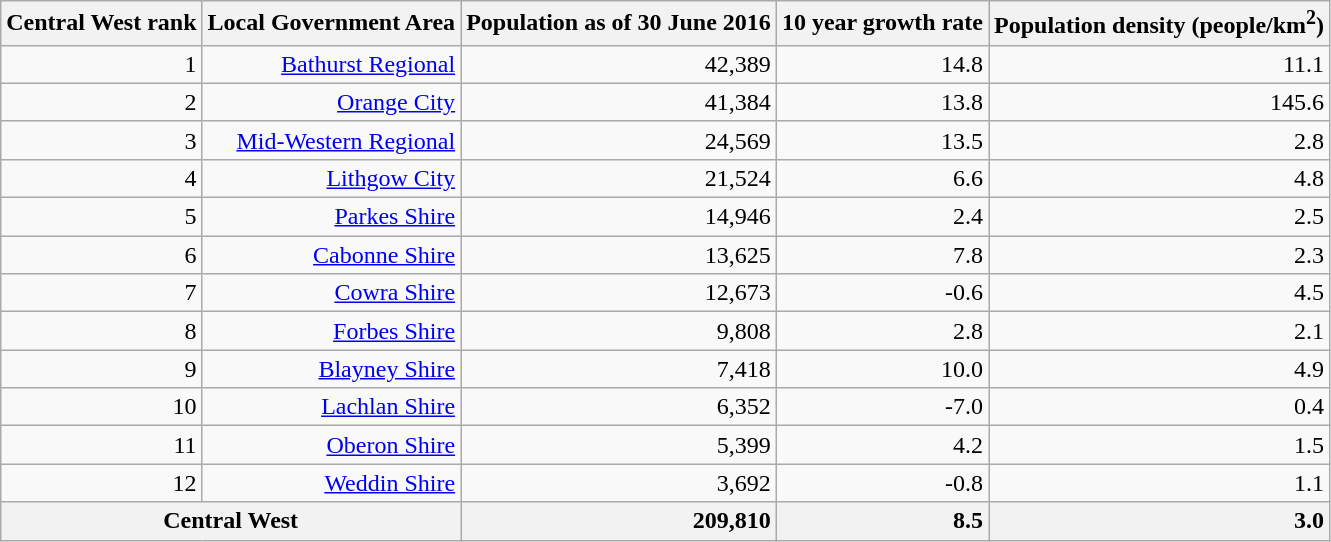<table class="wikitable sortable plainrowheaders" style="text-align:right">
<tr>
<th scope="col">Central West rank</th>
<th scope="col">Local Government Area</th>
<th scope="col">Population as of 30 June 2016</th>
<th scope="col">10 year growth rate</th>
<th scope="col">Population density (people/km<sup>2</sup>)</th>
</tr>
<tr>
<td scope="row">1</td>
<td><a href='#'>Bathurst Regional</a></td>
<td>42,389</td>
<td>14.8</td>
<td>11.1</td>
</tr>
<tr>
<td scope="row">2</td>
<td><a href='#'>Orange City</a></td>
<td>41,384</td>
<td>13.8</td>
<td>145.6</td>
</tr>
<tr>
<td scope="row">3</td>
<td><a href='#'>Mid-Western Regional</a></td>
<td>24,569</td>
<td>13.5</td>
<td>2.8</td>
</tr>
<tr>
<td scope="row">4</td>
<td><a href='#'>Lithgow City</a></td>
<td>21,524</td>
<td>6.6</td>
<td>4.8</td>
</tr>
<tr>
<td scope="row">5</td>
<td><a href='#'>Parkes Shire</a></td>
<td>14,946</td>
<td>2.4</td>
<td>2.5</td>
</tr>
<tr>
<td scope="row">6</td>
<td><a href='#'>Cabonne Shire</a></td>
<td>13,625</td>
<td>7.8</td>
<td>2.3</td>
</tr>
<tr>
<td scope="row">7</td>
<td><a href='#'>Cowra Shire</a></td>
<td>12,673</td>
<td>-0.6</td>
<td>4.5</td>
</tr>
<tr>
<td scope="row">8</td>
<td><a href='#'>Forbes Shire</a></td>
<td>9,808</td>
<td>2.8</td>
<td>2.1</td>
</tr>
<tr>
<td scope="row">9</td>
<td><a href='#'>Blayney Shire</a></td>
<td>7,418</td>
<td>10.0</td>
<td>4.9</td>
</tr>
<tr>
<td scope="row">10</td>
<td><a href='#'>Lachlan Shire</a></td>
<td>6,352</td>
<td>-7.0</td>
<td>0.4</td>
</tr>
<tr>
<td scope="row">11</td>
<td><a href='#'>Oberon Shire</a></td>
<td>5,399</td>
<td>4.2</td>
<td>1.5</td>
</tr>
<tr>
<td scope="row">12</td>
<td><a href='#'>Weddin Shire</a></td>
<td>3,692</td>
<td>-0.8</td>
<td>1.1</td>
</tr>
<tr>
<th colspan="2">Central West</th>
<th style="text-align:right">209,810</th>
<th style="text-align:right">8.5</th>
<th style="text-align:right">3.0</th>
</tr>
</table>
